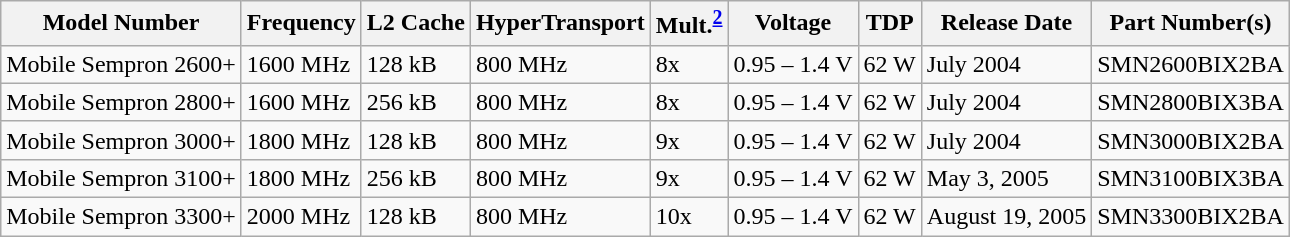<table class="wikitable">
<tr>
<th>Model Number</th>
<th>Frequency</th>
<th>L2 Cache</th>
<th>HyperTransport</th>
<th>Mult.<sup><a href='#'>2</a></sup></th>
<th>Voltage</th>
<th>TDP</th>
<th>Release Date</th>
<th>Part Number(s)</th>
</tr>
<tr>
<td>Mobile Sempron 2600+</td>
<td>1600 MHz</td>
<td>128 kB</td>
<td>800 MHz</td>
<td>8x</td>
<td>0.95 – 1.4 V</td>
<td>62 W</td>
<td>July 2004</td>
<td>SMN2600BIX2BA</td>
</tr>
<tr>
<td>Mobile Sempron 2800+</td>
<td>1600 MHz</td>
<td>256 kB</td>
<td>800 MHz</td>
<td>8x</td>
<td>0.95 – 1.4 V</td>
<td>62 W</td>
<td>July 2004</td>
<td>SMN2800BIX3BA</td>
</tr>
<tr>
<td>Mobile Sempron 3000+</td>
<td>1800 MHz</td>
<td>128 kB</td>
<td>800 MHz</td>
<td>9x</td>
<td>0.95 – 1.4 V</td>
<td>62 W</td>
<td>July 2004</td>
<td>SMN3000BIX2BA</td>
</tr>
<tr>
<td>Mobile Sempron 3100+</td>
<td>1800 MHz</td>
<td>256 kB</td>
<td>800 MHz</td>
<td>9x</td>
<td>0.95 – 1.4 V</td>
<td>62 W</td>
<td>May 3, 2005</td>
<td>SMN3100BIX3BA</td>
</tr>
<tr>
<td>Mobile Sempron 3300+</td>
<td>2000 MHz</td>
<td>128 kB</td>
<td>800 MHz</td>
<td>10x</td>
<td>0.95 – 1.4 V</td>
<td>62 W</td>
<td>August 19, 2005</td>
<td>SMN3300BIX2BA</td>
</tr>
</table>
